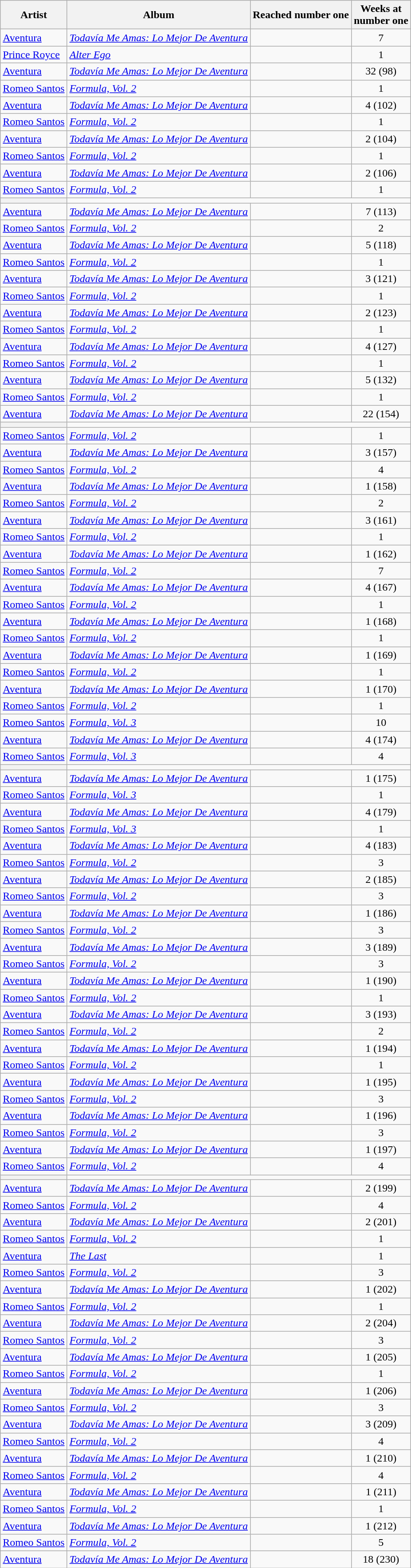<table class="sortable wikitable">
<tr>
<th>Artist</th>
<th>Album</th>
<th>Reached number one</th>
<th>Weeks at<br>number one</th>
</tr>
<tr>
<td><a href='#'>Aventura</a></td>
<td><em><a href='#'>Todavía Me Amas: Lo Mejor De Aventura</a></em></td>
<td></td>
<td align=center>7</td>
</tr>
<tr>
<td><a href='#'>Prince Royce</a></td>
<td><em><a href='#'>Alter Ego</a></em></td>
<td></td>
<td align=center>1</td>
</tr>
<tr>
<td><a href='#'>Aventura</a></td>
<td><em><a href='#'>Todavía Me Amas: Lo Mejor De Aventura</a></em></td>
<td></td>
<td align=center>32 (98)</td>
</tr>
<tr>
<td><a href='#'>Romeo Santos</a></td>
<td><em><a href='#'>Formula, Vol. 2</a></em></td>
<td></td>
<td align=center>1</td>
</tr>
<tr>
<td><a href='#'>Aventura</a></td>
<td><em><a href='#'>Todavía Me Amas: Lo Mejor De Aventura</a></em></td>
<td></td>
<td align=center>4 (102)</td>
</tr>
<tr>
<td><a href='#'>Romeo Santos</a></td>
<td><em><a href='#'>Formula, Vol. 2</a></em></td>
<td></td>
<td align=center>1</td>
</tr>
<tr>
<td><a href='#'>Aventura</a></td>
<td><em><a href='#'>Todavía Me Amas: Lo Mejor De Aventura</a></em></td>
<td></td>
<td align=center>2 (104)</td>
</tr>
<tr>
<td><a href='#'>Romeo Santos</a></td>
<td><em><a href='#'>Formula, Vol. 2</a></em></td>
<td></td>
<td align=center>1</td>
</tr>
<tr>
<td><a href='#'>Aventura</a></td>
<td><em><a href='#'>Todavía Me Amas: Lo Mejor De Aventura</a></em></td>
<td></td>
<td align=center>2 (106)</td>
</tr>
<tr>
<td><a href='#'>Romeo Santos</a></td>
<td><em><a href='#'>Formula, Vol. 2</a></em></td>
<td></td>
<td align=center>1</td>
</tr>
<tr>
<th></th>
</tr>
<tr>
<td><a href='#'>Aventura</a></td>
<td><em><a href='#'>Todavía Me Amas: Lo Mejor De Aventura</a></em></td>
<td></td>
<td align=center>7 (113)</td>
</tr>
<tr>
<td><a href='#'>Romeo Santos</a></td>
<td><em><a href='#'>Formula, Vol. 2</a></em></td>
<td></td>
<td align=center>2</td>
</tr>
<tr>
<td><a href='#'>Aventura</a></td>
<td><em><a href='#'>Todavía Me Amas: Lo Mejor De Aventura</a></em></td>
<td></td>
<td align=center>5 (118)</td>
</tr>
<tr>
<td><a href='#'>Romeo Santos</a></td>
<td><em><a href='#'>Formula, Vol. 2</a></em></td>
<td></td>
<td align=center>1</td>
</tr>
<tr>
<td><a href='#'>Aventura</a></td>
<td><em><a href='#'>Todavía Me Amas: Lo Mejor De Aventura</a></em></td>
<td></td>
<td align=center>3 (121)</td>
</tr>
<tr>
<td><a href='#'>Romeo Santos</a></td>
<td><em><a href='#'>Formula, Vol. 2</a></em></td>
<td></td>
<td align=center>1</td>
</tr>
<tr>
<td><a href='#'>Aventura</a></td>
<td><em><a href='#'>Todavía Me Amas: Lo Mejor De Aventura</a></em></td>
<td></td>
<td align=center>2 (123)</td>
</tr>
<tr>
<td><a href='#'>Romeo Santos</a></td>
<td><em><a href='#'>Formula, Vol. 2</a></em></td>
<td></td>
<td align=center>1</td>
</tr>
<tr>
<td><a href='#'>Aventura</a></td>
<td><em><a href='#'>Todavía Me Amas: Lo Mejor De Aventura</a></em></td>
<td></td>
<td align=center>4 (127)</td>
</tr>
<tr>
<td><a href='#'>Romeo Santos</a></td>
<td><em><a href='#'>Formula, Vol. 2</a></em></td>
<td></td>
<td align=center>1</td>
</tr>
<tr>
<td><a href='#'>Aventura</a></td>
<td><em><a href='#'>Todavía Me Amas: Lo Mejor De Aventura</a></em></td>
<td></td>
<td align=center>5 (132)</td>
</tr>
<tr>
<td><a href='#'>Romeo Santos</a></td>
<td><em><a href='#'>Formula, Vol. 2</a></em></td>
<td></td>
<td align=center>1</td>
</tr>
<tr>
<td><a href='#'>Aventura</a></td>
<td><em><a href='#'>Todavía Me Amas: Lo Mejor De Aventura</a></em></td>
<td></td>
<td align=center>22 (154)</td>
</tr>
<tr>
<th></th>
</tr>
<tr>
<td><a href='#'>Romeo Santos</a></td>
<td><em><a href='#'>Formula, Vol. 2</a></em></td>
<td></td>
<td align=center>1</td>
</tr>
<tr>
<td><a href='#'>Aventura</a></td>
<td><em><a href='#'>Todavía Me Amas: Lo Mejor De Aventura</a></em></td>
<td></td>
<td align=center>3 (157)</td>
</tr>
<tr>
<td><a href='#'>Romeo Santos</a></td>
<td><em><a href='#'>Formula, Vol. 2</a></em></td>
<td></td>
<td align=center>4</td>
</tr>
<tr>
<td><a href='#'>Aventura</a></td>
<td><em><a href='#'>Todavía Me Amas: Lo Mejor De Aventura</a></em></td>
<td></td>
<td align=center>1 (158)</td>
</tr>
<tr>
<td><a href='#'>Romeo Santos</a></td>
<td><em><a href='#'>Formula, Vol. 2</a></em></td>
<td></td>
<td align=center>2</td>
</tr>
<tr>
<td><a href='#'>Aventura</a></td>
<td><em><a href='#'>Todavía Me Amas: Lo Mejor De Aventura</a></em></td>
<td></td>
<td align=center>3 (161)</td>
</tr>
<tr>
<td><a href='#'>Romeo Santos</a></td>
<td><em><a href='#'>Formula, Vol. 2</a></em></td>
<td></td>
<td align=center>1</td>
</tr>
<tr>
<td><a href='#'>Aventura</a></td>
<td><em><a href='#'>Todavía Me Amas: Lo Mejor De Aventura</a></em></td>
<td></td>
<td align=center>1 (162)</td>
</tr>
<tr>
<td><a href='#'>Romeo Santos</a></td>
<td><em><a href='#'>Formula, Vol. 2</a></em></td>
<td></td>
<td align=center>7</td>
</tr>
<tr>
<td><a href='#'>Aventura</a></td>
<td><em><a href='#'>Todavía Me Amas: Lo Mejor De Aventura</a></em></td>
<td></td>
<td align=center>4 (167)</td>
</tr>
<tr>
<td><a href='#'>Romeo Santos</a></td>
<td><em><a href='#'>Formula, Vol. 2</a></em></td>
<td></td>
<td align=center>1</td>
</tr>
<tr>
<td><a href='#'>Aventura</a></td>
<td><em><a href='#'>Todavía Me Amas: Lo Mejor De Aventura</a></em></td>
<td></td>
<td align=center>1 (168)</td>
</tr>
<tr>
<td><a href='#'>Romeo Santos</a></td>
<td><em><a href='#'>Formula, Vol. 2</a></em></td>
<td></td>
<td align=center>1</td>
</tr>
<tr>
<td><a href='#'>Aventura</a></td>
<td><em><a href='#'>Todavía Me Amas: Lo Mejor De Aventura</a></em></td>
<td></td>
<td align=center>1 (169)</td>
</tr>
<tr>
<td><a href='#'>Romeo Santos</a></td>
<td><em><a href='#'>Formula, Vol. 2</a></em></td>
<td></td>
<td align=center>1</td>
</tr>
<tr>
<td><a href='#'>Aventura</a></td>
<td><em><a href='#'>Todavía Me Amas: Lo Mejor De Aventura</a></em></td>
<td></td>
<td align=center>1 (170)</td>
</tr>
<tr>
<td><a href='#'>Romeo Santos</a></td>
<td><em><a href='#'>Formula, Vol. 2</a></em></td>
<td></td>
<td align=center>1</td>
</tr>
<tr>
<td><a href='#'>Romeo Santos</a></td>
<td><em><a href='#'>Formula, Vol. 3</a></em></td>
<td></td>
<td align=center>10</td>
</tr>
<tr>
<td><a href='#'>Aventura</a></td>
<td><em><a href='#'>Todavía Me Amas: Lo Mejor De Aventura</a></em></td>
<td></td>
<td align=center>4 (174)</td>
</tr>
<tr>
<td><a href='#'>Romeo Santos</a></td>
<td><em><a href='#'>Formula, Vol. 3</a></em></td>
<td></td>
<td align=center>4</td>
</tr>
<tr>
<th></th>
</tr>
<tr>
<td><a href='#'>Aventura</a></td>
<td><em><a href='#'>Todavía Me Amas: Lo Mejor De Aventura</a></em></td>
<td></td>
<td align=center>1 (175)</td>
</tr>
<tr>
<td><a href='#'>Romeo Santos</a></td>
<td><em><a href='#'>Formula, Vol. 3</a></em></td>
<td></td>
<td align=center>1</td>
</tr>
<tr>
<td><a href='#'>Aventura</a></td>
<td><em><a href='#'>Todavía Me Amas: Lo Mejor De Aventura</a></em></td>
<td></td>
<td align=center>4 (179)</td>
</tr>
<tr>
<td><a href='#'>Romeo Santos</a></td>
<td><em><a href='#'>Formula, Vol. 3</a></em></td>
<td></td>
<td align=center>1</td>
</tr>
<tr>
<td><a href='#'>Aventura</a></td>
<td><em><a href='#'>Todavía Me Amas: Lo Mejor De Aventura</a></em></td>
<td></td>
<td align=center>4 (183)</td>
</tr>
<tr>
<td><a href='#'>Romeo Santos</a></td>
<td><em><a href='#'>Formula, Vol. 2</a></em></td>
<td></td>
<td align=center>3</td>
</tr>
<tr>
<td><a href='#'>Aventura</a></td>
<td><em><a href='#'>Todavía Me Amas: Lo Mejor De Aventura</a></em></td>
<td></td>
<td align=center>2 (185)</td>
</tr>
<tr>
<td><a href='#'>Romeo Santos</a></td>
<td><em><a href='#'>Formula, Vol. 2</a></em></td>
<td></td>
<td align=center>3</td>
</tr>
<tr>
<td><a href='#'>Aventura</a></td>
<td><em><a href='#'>Todavía Me Amas: Lo Mejor De Aventura</a></em></td>
<td></td>
<td align=center>1 (186)</td>
</tr>
<tr>
<td><a href='#'>Romeo Santos</a></td>
<td><em><a href='#'>Formula, Vol. 2</a></em></td>
<td></td>
<td align=center>3</td>
</tr>
<tr>
<td><a href='#'>Aventura</a></td>
<td><em><a href='#'>Todavía Me Amas: Lo Mejor De Aventura</a></em></td>
<td></td>
<td align=center>3 (189)</td>
</tr>
<tr>
<td><a href='#'>Romeo Santos</a></td>
<td><em><a href='#'>Formula, Vol. 2</a></em></td>
<td></td>
<td align=center>3</td>
</tr>
<tr>
<td><a href='#'>Aventura</a></td>
<td><em><a href='#'>Todavía Me Amas: Lo Mejor De Aventura</a></em></td>
<td></td>
<td align=center>1 (190)</td>
</tr>
<tr>
<td><a href='#'>Romeo Santos</a></td>
<td><em><a href='#'>Formula, Vol. 2</a></em></td>
<td></td>
<td align=center>1</td>
</tr>
<tr>
<td><a href='#'>Aventura</a></td>
<td><em><a href='#'>Todavía Me Amas: Lo Mejor De Aventura</a></em></td>
<td></td>
<td align=center>3 (193)</td>
</tr>
<tr>
<td><a href='#'>Romeo Santos</a></td>
<td><em><a href='#'>Formula, Vol. 2</a></em></td>
<td></td>
<td align=center>2</td>
</tr>
<tr>
<td><a href='#'>Aventura</a></td>
<td><em><a href='#'>Todavía Me Amas: Lo Mejor De Aventura</a></em></td>
<td></td>
<td align=center>1 (194)</td>
</tr>
<tr>
<td><a href='#'>Romeo Santos</a></td>
<td><em><a href='#'>Formula, Vol. 2</a></em></td>
<td></td>
<td align=center>1</td>
</tr>
<tr>
<td><a href='#'>Aventura</a></td>
<td><em><a href='#'>Todavía Me Amas: Lo Mejor De Aventura</a></em></td>
<td></td>
<td align=center>1 (195)</td>
</tr>
<tr>
<td><a href='#'>Romeo Santos</a></td>
<td><em><a href='#'>Formula, Vol. 2</a></em></td>
<td></td>
<td align=center>3</td>
</tr>
<tr>
<td><a href='#'>Aventura</a></td>
<td><em><a href='#'>Todavía Me Amas: Lo Mejor De Aventura</a></em></td>
<td></td>
<td align=center>1 (196)</td>
</tr>
<tr>
<td><a href='#'>Romeo Santos</a></td>
<td><em><a href='#'>Formula, Vol. 2</a></em></td>
<td></td>
<td align=center>3</td>
</tr>
<tr>
<td><a href='#'>Aventura</a></td>
<td><em><a href='#'>Todavía Me Amas: Lo Mejor De Aventura</a></em></td>
<td></td>
<td align=center>1 (197)</td>
</tr>
<tr>
<td><a href='#'>Romeo Santos</a></td>
<td><em><a href='#'>Formula, Vol. 2</a></em></td>
<td></td>
<td align=center>4</td>
</tr>
<tr>
<th></th>
</tr>
<tr>
<td><a href='#'>Aventura</a></td>
<td><em><a href='#'>Todavía Me Amas: Lo Mejor De Aventura</a></em></td>
<td></td>
<td align=center>2 (199)</td>
</tr>
<tr>
<td><a href='#'>Romeo Santos</a></td>
<td><em><a href='#'>Formula, Vol. 2</a></em></td>
<td></td>
<td align=center>4</td>
</tr>
<tr>
<td><a href='#'>Aventura</a></td>
<td><em><a href='#'>Todavía Me Amas: Lo Mejor De Aventura</a></em></td>
<td></td>
<td align=center>2 (201)</td>
</tr>
<tr>
<td><a href='#'>Romeo Santos</a></td>
<td><em><a href='#'>Formula, Vol. 2</a></em></td>
<td></td>
<td align=center>1</td>
</tr>
<tr>
<td><a href='#'>Aventura</a></td>
<td><em><a href='#'>The Last</a></em></td>
<td></td>
<td align=center>1</td>
</tr>
<tr>
<td><a href='#'>Romeo Santos</a></td>
<td><em><a href='#'>Formula, Vol. 2</a></em></td>
<td></td>
<td align=center>3</td>
</tr>
<tr>
<td><a href='#'>Aventura</a></td>
<td><em><a href='#'>Todavía Me Amas: Lo Mejor De Aventura</a></em></td>
<td></td>
<td align=center>1 (202)</td>
</tr>
<tr>
<td><a href='#'>Romeo Santos</a></td>
<td><em><a href='#'>Formula, Vol. 2</a></em></td>
<td></td>
<td align=center>1</td>
</tr>
<tr>
<td><a href='#'>Aventura</a></td>
<td><em><a href='#'>Todavía Me Amas: Lo Mejor De Aventura</a></em></td>
<td></td>
<td align=center>2 (204)</td>
</tr>
<tr>
<td><a href='#'>Romeo Santos</a></td>
<td><em><a href='#'>Formula, Vol. 2</a></em></td>
<td></td>
<td align=center>3</td>
</tr>
<tr>
<td><a href='#'>Aventura</a></td>
<td><em><a href='#'>Todavía Me Amas: Lo Mejor De Aventura</a></em></td>
<td></td>
<td align=center>1 (205)</td>
</tr>
<tr>
<td><a href='#'>Romeo Santos</a></td>
<td><em><a href='#'>Formula, Vol. 2</a></em></td>
<td></td>
<td align=center>1</td>
</tr>
<tr>
<td><a href='#'>Aventura</a></td>
<td><em><a href='#'>Todavía Me Amas: Lo Mejor De Aventura</a></em></td>
<td></td>
<td align=center>1 (206)</td>
</tr>
<tr>
<td><a href='#'>Romeo Santos</a></td>
<td><em><a href='#'>Formula, Vol. 2</a></em></td>
<td></td>
<td align=center>3</td>
</tr>
<tr>
<td><a href='#'>Aventura</a></td>
<td><em><a href='#'>Todavía Me Amas: Lo Mejor De Aventura</a></em></td>
<td></td>
<td align=center>3 (209)</td>
</tr>
<tr>
<td><a href='#'>Romeo Santos</a></td>
<td><em><a href='#'>Formula, Vol. 2</a></em></td>
<td></td>
<td align=center>4</td>
</tr>
<tr>
<td><a href='#'>Aventura</a></td>
<td><em><a href='#'>Todavía Me Amas: Lo Mejor De Aventura</a></em></td>
<td></td>
<td align=center>1 (210)</td>
</tr>
<tr>
<td><a href='#'>Romeo Santos</a></td>
<td><em><a href='#'>Formula, Vol. 2</a></em></td>
<td></td>
<td align=center>4</td>
</tr>
<tr>
<td><a href='#'>Aventura</a></td>
<td><em><a href='#'>Todavía Me Amas: Lo Mejor De Aventura</a></em></td>
<td></td>
<td align=center>1 (211)</td>
</tr>
<tr>
<td><a href='#'>Romeo Santos</a></td>
<td><em><a href='#'>Formula, Vol. 2</a></em></td>
<td></td>
<td align=center>1</td>
</tr>
<tr>
<td><a href='#'>Aventura</a></td>
<td><em><a href='#'>Todavía Me Amas: Lo Mejor De Aventura</a></em></td>
<td></td>
<td align=center>1 (212)</td>
</tr>
<tr>
<td><a href='#'>Romeo Santos</a></td>
<td><em><a href='#'>Formula, Vol. 2</a></em></td>
<td></td>
<td align=center>5</td>
</tr>
<tr>
<td><a href='#'>Aventura</a></td>
<td><em><a href='#'>Todavía Me Amas: Lo Mejor De Aventura</a></em></td>
<td></td>
<td align=center>18 (230)</td>
</tr>
</table>
